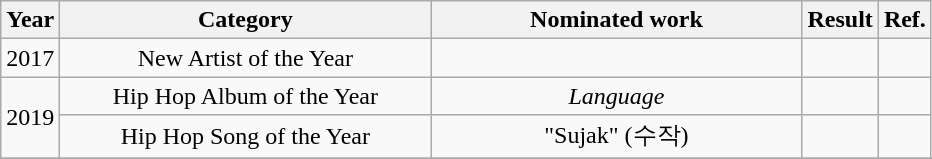<table class="wikitable plainrowheaders" style="text-align:center;">
<tr>
<th>Year</th>
<th style="width:15em;">Category</th>
<th style="width:15em;">Nominated work</th>
<th>Result</th>
<th>Ref.</th>
</tr>
<tr>
<td>2017</td>
<td>New Artist of the Year</td>
<td></td>
<td></td>
<td></td>
</tr>
<tr>
<td rowspan="2">2019</td>
<td>Hip Hop Album of the Year</td>
<td><em>Language</em></td>
<td></td>
<td></td>
</tr>
<tr>
<td>Hip Hop Song of the Year</td>
<td>"Sujak" (수작)</td>
<td></td>
<td></td>
</tr>
<tr>
</tr>
</table>
